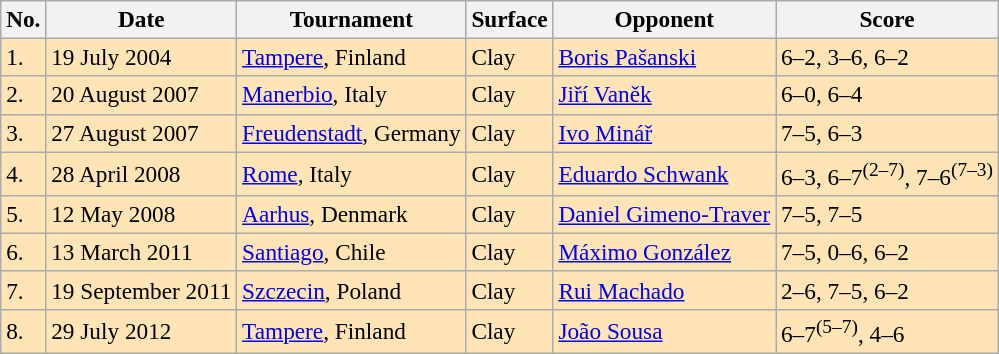<table class="sortable wikitable" style=font-size:97%>
<tr>
<th>No.</th>
<th>Date</th>
<th>Tournament</th>
<th>Surface</th>
<th>Opponent</th>
<th>Score</th>
</tr>
<tr style="background:moccasin;">
<td>1.</td>
<td>19 July 2004</td>
<td><a href='#'>Tampere</a>, Finland</td>
<td>Clay</td>
<td> <a href='#'>Boris Pašanski</a></td>
<td>6–2, 3–6, 6–2</td>
</tr>
<tr style="background:moccasin;">
<td>2.</td>
<td>20 August 2007</td>
<td><a href='#'>Manerbio</a>, Italy</td>
<td>Clay</td>
<td> <a href='#'>Jiří Vaněk</a></td>
<td>6–0, 6–4</td>
</tr>
<tr style="background:moccasin;">
<td>3.</td>
<td>27 August 2007</td>
<td><a href='#'>Freudenstadt</a>, Germany</td>
<td>Clay</td>
<td> <a href='#'>Ivo Minář</a></td>
<td>7–5, 6–3</td>
</tr>
<tr style="background:moccasin;">
<td>4.</td>
<td>28 April 2008</td>
<td><a href='#'>Rome</a>, Italy</td>
<td>Clay</td>
<td> <a href='#'>Eduardo Schwank</a></td>
<td>6–3, 6–7<sup>(2–7)</sup>, 7–6<sup>(7–3)</sup></td>
</tr>
<tr style="background:moccasin;">
<td>5.</td>
<td>12 May 2008</td>
<td><a href='#'>Aarhus</a>, Denmark</td>
<td>Clay</td>
<td> <a href='#'>Daniel Gimeno-Traver</a></td>
<td>7–5, 7–5</td>
</tr>
<tr style="background:moccasin;">
<td>6.</td>
<td>13 March 2011</td>
<td><a href='#'>Santiago</a>, Chile</td>
<td>Clay</td>
<td> <a href='#'>Máximo González</a></td>
<td>7–5, 0–6, 6–2</td>
</tr>
<tr style="background:moccasin;">
<td>7.</td>
<td>19 September 2011</td>
<td><a href='#'>Szczecin</a>, Poland</td>
<td>Clay</td>
<td> <a href='#'>Rui Machado</a></td>
<td>2–6, 7–5, 6–2</td>
</tr>
<tr style="background:moccasin;">
<td>8.</td>
<td>29 July 2012</td>
<td><a href='#'>Tampere</a>, Finland</td>
<td>Clay</td>
<td> <a href='#'>João Sousa</a></td>
<td>6–7<sup>(5–7)</sup>, 4–6</td>
</tr>
</table>
